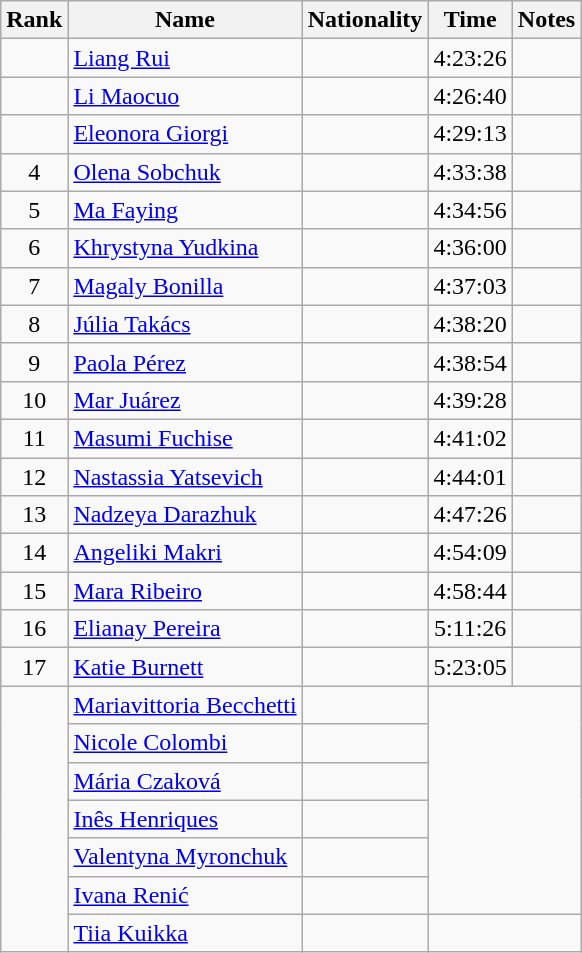<table class="wikitable sortable" style="text-align:center">
<tr>
<th>Rank</th>
<th>Name</th>
<th>Nationality</th>
<th>Time</th>
<th>Notes</th>
</tr>
<tr>
<td></td>
<td align=left><a href='#'>Liang Rui</a></td>
<td align=left></td>
<td>4:23:26</td>
<td></td>
</tr>
<tr>
<td></td>
<td align=left><a href='#'>Li Maocuo</a></td>
<td align=left></td>
<td>4:26:40</td>
<td></td>
</tr>
<tr>
<td></td>
<td align=left><a href='#'>Eleonora Giorgi</a></td>
<td align=left></td>
<td>4:29:13</td>
<td></td>
</tr>
<tr>
<td>4</td>
<td align=left><a href='#'>Olena Sobchuk</a></td>
<td align=left></td>
<td>4:33:38</td>
<td></td>
</tr>
<tr>
<td>5</td>
<td align=left><a href='#'>Ma Faying</a></td>
<td align=left></td>
<td>4:34:56</td>
<td></td>
</tr>
<tr>
<td>6</td>
<td align=left><a href='#'>Khrystyna Yudkina</a></td>
<td align=left></td>
<td>4:36:00</td>
<td></td>
</tr>
<tr>
<td>7</td>
<td align=left><a href='#'>Magaly Bonilla</a></td>
<td align=left></td>
<td>4:37:03</td>
<td></td>
</tr>
<tr>
<td>8</td>
<td align=left><a href='#'>Júlia Takács</a></td>
<td align=left></td>
<td>4:38:20</td>
<td></td>
</tr>
<tr>
<td>9</td>
<td align=left><a href='#'>Paola Pérez</a></td>
<td align=left></td>
<td>4:38:54</td>
<td></td>
</tr>
<tr>
<td>10</td>
<td align=left><a href='#'>Mar Juárez</a></td>
<td align=left></td>
<td>4:39:28</td>
<td></td>
</tr>
<tr>
<td>11</td>
<td align=left><a href='#'>Masumi Fuchise</a></td>
<td align=left></td>
<td>4:41:02</td>
<td></td>
</tr>
<tr>
<td>12</td>
<td align=left><a href='#'>Nastassia Yatsevich</a></td>
<td align=left></td>
<td>4:44:01</td>
<td></td>
</tr>
<tr>
<td>13</td>
<td align=left><a href='#'>Nadzeya Darazhuk</a></td>
<td align=left></td>
<td>4:47:26</td>
<td></td>
</tr>
<tr>
<td>14</td>
<td align=left><a href='#'>Angeliki Makri</a></td>
<td align=left></td>
<td>4:54:09</td>
<td></td>
</tr>
<tr>
<td>15</td>
<td align=left><a href='#'>Mara Ribeiro</a></td>
<td align=left></td>
<td>4:58:44</td>
<td></td>
</tr>
<tr>
<td>16</td>
<td align=left><a href='#'>Elianay Pereira</a></td>
<td align=left></td>
<td>5:11:26</td>
<td></td>
</tr>
<tr>
<td>17</td>
<td align=left><a href='#'>Katie Burnett</a></td>
<td align=left></td>
<td>5:23:05</td>
<td></td>
</tr>
<tr>
<td rowspan=7></td>
<td align=left><a href='#'>Mariavittoria Becchetti</a></td>
<td align=left></td>
<td rowspan=6 colspan=2></td>
</tr>
<tr>
<td align=left><a href='#'>Nicole Colombi</a></td>
<td align=left></td>
</tr>
<tr>
<td align=left><a href='#'>Mária Czaková</a></td>
<td align=left></td>
</tr>
<tr>
<td align=left><a href='#'>Inês Henriques</a></td>
<td align=left></td>
</tr>
<tr>
<td align=left><a href='#'>Valentyna Myronchuk</a></td>
<td align=left></td>
</tr>
<tr>
<td align=left><a href='#'>Ivana Renić</a></td>
<td align=left></td>
</tr>
<tr>
<td align=left><a href='#'>Tiia Kuikka</a></td>
<td align=left></td>
<td colspan=2></td>
</tr>
</table>
